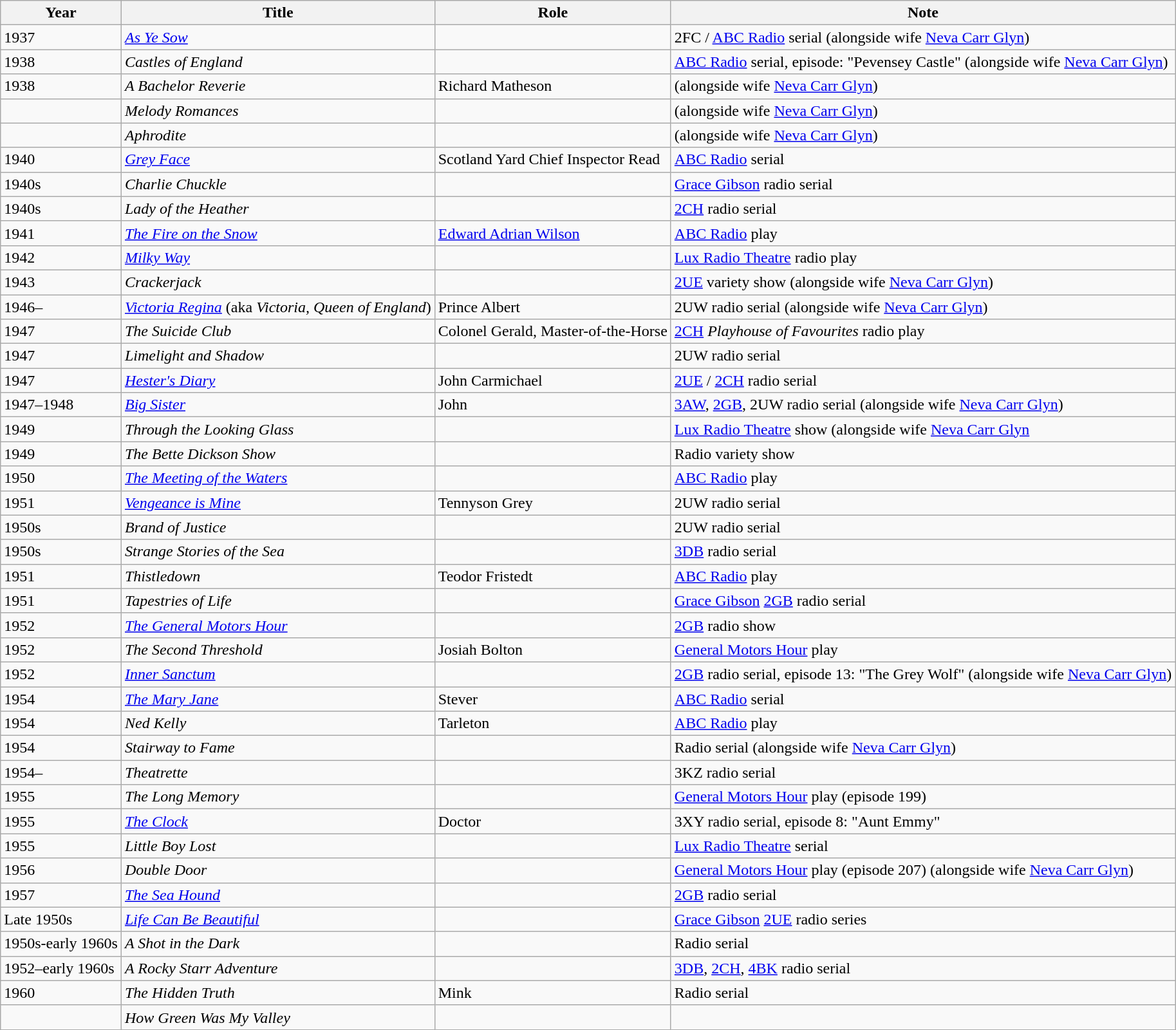<table class="wikitable">
<tr>
<th>Year</th>
<th>Title</th>
<th>Role</th>
<th>Note</th>
</tr>
<tr>
<td>1937</td>
<td><em><a href='#'>As Ye Sow</a></em></td>
<td></td>
<td>2FC / <a href='#'>ABC Radio</a> serial (alongside wife <a href='#'>Neva Carr Glyn</a>)</td>
</tr>
<tr>
<td>1938</td>
<td><em>Castles of England</em></td>
<td></td>
<td><a href='#'>ABC Radio</a> serial, episode: "Pevensey Castle" (alongside wife <a href='#'>Neva Carr Glyn</a>)</td>
</tr>
<tr>
<td>1938</td>
<td><em>A Bachelor Reverie</em></td>
<td>Richard Matheson</td>
<td>(alongside wife <a href='#'>Neva Carr Glyn</a>)</td>
</tr>
<tr>
<td></td>
<td><em>Melody Romances</em></td>
<td></td>
<td>(alongside wife <a href='#'>Neva Carr Glyn</a>)</td>
</tr>
<tr>
<td></td>
<td><em>Aphrodite</em></td>
<td></td>
<td>(alongside wife <a href='#'>Neva Carr Glyn</a>)</td>
</tr>
<tr>
<td>1940</td>
<td><em><a href='#'>Grey Face</a></em></td>
<td>Scotland Yard Chief Inspector Read</td>
<td><a href='#'>ABC Radio</a> serial</td>
</tr>
<tr>
<td>1940s</td>
<td><em>Charlie Chuckle</em></td>
<td></td>
<td><a href='#'>Grace Gibson</a> radio serial</td>
</tr>
<tr>
<td>1940s</td>
<td><em>Lady of the Heather</em></td>
<td></td>
<td><a href='#'>2CH</a> radio serial</td>
</tr>
<tr>
<td>1941</td>
<td><em><a href='#'>The Fire on the Snow</a></em></td>
<td><a href='#'>Edward Adrian Wilson</a></td>
<td><a href='#'>ABC Radio</a> play</td>
</tr>
<tr>
<td>1942</td>
<td><em><a href='#'>Milky Way</a></em></td>
<td></td>
<td><a href='#'>Lux Radio Theatre</a> radio play</td>
</tr>
<tr>
<td>1943</td>
<td><em>Crackerjack</em></td>
<td></td>
<td><a href='#'>2UE</a> variety show (alongside wife <a href='#'>Neva Carr Glyn</a>)</td>
</tr>
<tr>
<td>1946–</td>
<td><em><a href='#'>Victoria Regina</a></em> (aka <em>Victoria, Queen of England</em>)</td>
<td>Prince Albert</td>
<td>2UW radio serial (alongside wife <a href='#'>Neva Carr Glyn</a>)</td>
</tr>
<tr>
<td>1947</td>
<td><em>The Suicide Club</em></td>
<td>Colonel Gerald, Master-of-the-Horse</td>
<td><a href='#'>2CH</a> <em>Playhouse of Favourites</em> radio play </td>
</tr>
<tr>
<td>1947</td>
<td><em>Limelight and Shadow</em></td>
<td></td>
<td>2UW radio serial</td>
</tr>
<tr>
<td>1947</td>
<td><em><a href='#'>Hester's Diary</a></em></td>
<td>John Carmichael</td>
<td><a href='#'>2UE</a> / <a href='#'>2CH</a> radio serial</td>
</tr>
<tr>
<td>1947–1948</td>
<td><em><a href='#'>Big Sister</a></em></td>
<td>John</td>
<td><a href='#'>3AW</a>, <a href='#'>2GB</a>, 2UW radio serial (alongside wife <a href='#'>Neva Carr Glyn</a>)</td>
</tr>
<tr>
<td>1949</td>
<td><em>Through the Looking Glass</em></td>
<td></td>
<td><a href='#'>Lux Radio Theatre</a> show (alongside wife <a href='#'>Neva Carr Glyn</a></td>
</tr>
<tr>
<td>1949</td>
<td><em>The Bette Dickson Show</em></td>
<td></td>
<td>Radio variety show</td>
</tr>
<tr>
<td>1950</td>
<td><em><a href='#'>The Meeting of the Waters</a></em></td>
<td></td>
<td><a href='#'>ABC Radio</a> play</td>
</tr>
<tr>
<td>1951</td>
<td><em><a href='#'>Vengeance is Mine</a></em></td>
<td>Tennyson Grey</td>
<td>2UW radio serial</td>
</tr>
<tr>
<td>1950s</td>
<td><em>Brand of Justice</em></td>
<td></td>
<td>2UW radio serial</td>
</tr>
<tr>
<td>1950s</td>
<td><em>Strange Stories of the Sea</em></td>
<td></td>
<td><a href='#'>3DB</a> radio serial</td>
</tr>
<tr>
<td>1951</td>
<td><em>Thistledown</em></td>
<td>Teodor Fristedt</td>
<td><a href='#'>ABC Radio</a> play</td>
</tr>
<tr>
<td>1951</td>
<td><em>Tapestries of Life</em></td>
<td></td>
<td><a href='#'>Grace Gibson</a> <a href='#'>2GB</a> radio serial</td>
</tr>
<tr>
<td>1952</td>
<td><em><a href='#'>The General Motors Hour</a></em></td>
<td></td>
<td><a href='#'>2GB</a> radio show</td>
</tr>
<tr>
<td>1952</td>
<td><em>The Second Threshold</em></td>
<td>Josiah Bolton</td>
<td><a href='#'>General Motors Hour</a> play</td>
</tr>
<tr>
<td>1952</td>
<td><em><a href='#'>Inner Sanctum</a></em></td>
<td></td>
<td><a href='#'>2GB</a> radio serial, episode 13: "The Grey Wolf" (alongside wife <a href='#'>Neva Carr Glyn</a>)</td>
</tr>
<tr>
<td>1954</td>
<td><em><a href='#'>The Mary Jane</a></em></td>
<td>Stever</td>
<td><a href='#'>ABC Radio</a> serial</td>
</tr>
<tr>
<td>1954</td>
<td><em>Ned Kelly</em></td>
<td>Tarleton</td>
<td><a href='#'>ABC Radio</a> play</td>
</tr>
<tr>
<td>1954</td>
<td><em>Stairway to Fame</em></td>
<td></td>
<td>Radio serial (alongside wife <a href='#'>Neva Carr Glyn</a>)</td>
</tr>
<tr>
<td>1954–</td>
<td><em>Theatrette</em></td>
<td></td>
<td>3KZ radio serial</td>
</tr>
<tr>
<td>1955</td>
<td><em>The Long Memory</em></td>
<td></td>
<td><a href='#'>General Motors Hour</a> play (episode 199)</td>
</tr>
<tr>
<td>1955</td>
<td><em><a href='#'>The Clock</a></em></td>
<td>Doctor</td>
<td>3XY radio serial, episode 8: "Aunt Emmy"</td>
</tr>
<tr>
<td>1955</td>
<td><em>Little Boy Lost</em></td>
<td></td>
<td><a href='#'>Lux Radio Theatre</a> serial</td>
</tr>
<tr>
<td>1956</td>
<td><em>Double Door</em></td>
<td></td>
<td><a href='#'>General Motors Hour</a> play (episode 207) (alongside wife <a href='#'>Neva Carr Glyn</a>)</td>
</tr>
<tr>
<td>1957</td>
<td><em><a href='#'>The Sea Hound</a></em></td>
<td></td>
<td><a href='#'>2GB</a> radio serial</td>
</tr>
<tr>
<td>Late 1950s</td>
<td><em><a href='#'>Life Can Be Beautiful</a></em></td>
<td></td>
<td><a href='#'>Grace Gibson</a> <a href='#'>2UE</a> radio series</td>
</tr>
<tr>
<td>1950s-early 1960s</td>
<td><em>A Shot in the Dark</em></td>
<td></td>
<td>Radio serial</td>
</tr>
<tr>
<td>1952–early 1960s</td>
<td><em>A Rocky Starr Adventure</em></td>
<td></td>
<td><a href='#'>3DB</a>, <a href='#'>2CH</a>, <a href='#'>4BK</a> radio serial</td>
</tr>
<tr>
<td>1960</td>
<td><em>The Hidden Truth</em></td>
<td>Mink</td>
<td>Radio serial</td>
</tr>
<tr>
<td></td>
<td><em>How Green Was My Valley</em></td>
<td></td>
<td></td>
</tr>
</table>
